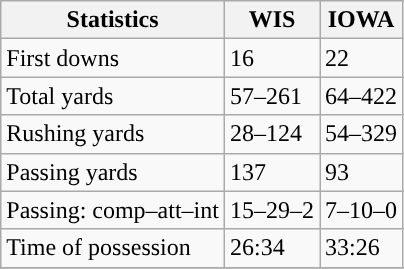<table class="wikitable" style="float: left;">
<tr>
<th>Statistics</th>
<th>WIS</th>
<th>IOWA</th>
</tr>
<tr>
<td>First downs</td>
<td>16</td>
<td>22</td>
</tr>
<tr>
<td>Total yards</td>
<td>57–261</td>
<td>64–422</td>
</tr>
<tr>
<td>Rushing yards</td>
<td>28–124</td>
<td>54–329</td>
</tr>
<tr>
<td>Passing yards</td>
<td>137</td>
<td>93</td>
</tr>
<tr>
<td>Passing: comp–att–int</td>
<td>15–29–2</td>
<td>7–10–0</td>
</tr>
<tr>
<td>Time of possession</td>
<td>26:34</td>
<td>33:26</td>
</tr>
<tr>
</tr>
</table>
